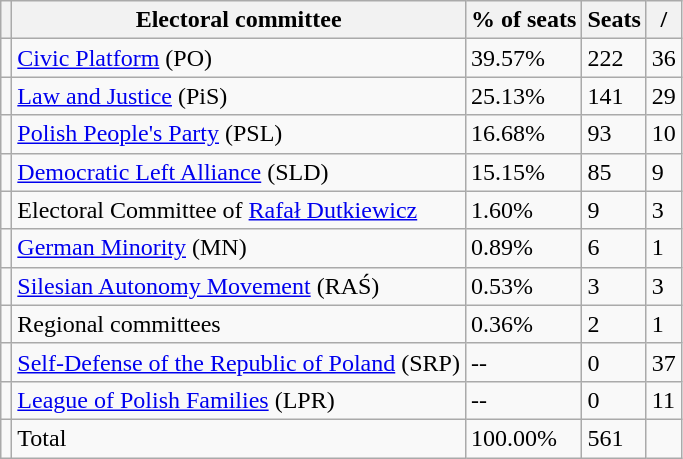<table class="wikitable">
<tr>
<th></th>
<th>Electoral committee</th>
<th>% of seats</th>
<th>Seats</th>
<th> / </th>
</tr>
<tr>
<td></td>
<td><a href='#'>Civic Platform</a> (PO)</td>
<td>39.57%</td>
<td>222</td>
<td> 36</td>
</tr>
<tr>
<td></td>
<td><a href='#'>Law and Justice</a> (PiS)</td>
<td>25.13%</td>
<td>141</td>
<td> 29</td>
</tr>
<tr>
<td></td>
<td><a href='#'>Polish People's Party</a> (PSL)</td>
<td>16.68%</td>
<td>93</td>
<td> 10</td>
</tr>
<tr>
<td></td>
<td><a href='#'>Democratic Left Alliance</a> (SLD)</td>
<td>15.15%</td>
<td>85</td>
<td> 9</td>
</tr>
<tr>
<td></td>
<td>Electoral Committee of <a href='#'>Rafał Dutkiewicz</a></td>
<td>1.60%</td>
<td>9</td>
<td> 3</td>
</tr>
<tr>
<td></td>
<td><a href='#'>German Minority</a> (MN)</td>
<td>0.89%</td>
<td>6</td>
<td> 1</td>
</tr>
<tr>
<td></td>
<td><a href='#'>Silesian Autonomy Movement</a> (RAŚ)</td>
<td>0.53%</td>
<td>3</td>
<td> 3</td>
</tr>
<tr>
<td></td>
<td>Regional committees</td>
<td>0.36%</td>
<td>2</td>
<td> 1</td>
</tr>
<tr>
<td></td>
<td><a href='#'>Self-Defense of the Republic of Poland</a> (SRP)</td>
<td>--</td>
<td>0</td>
<td> 37</td>
</tr>
<tr>
<td></td>
<td><a href='#'>League of Polish Families</a> (LPR)</td>
<td>--</td>
<td>0</td>
<td> 11</td>
</tr>
<tr>
<td></td>
<td>Total</td>
<td>100.00%</td>
<td>561</td>
</tr>
</table>
